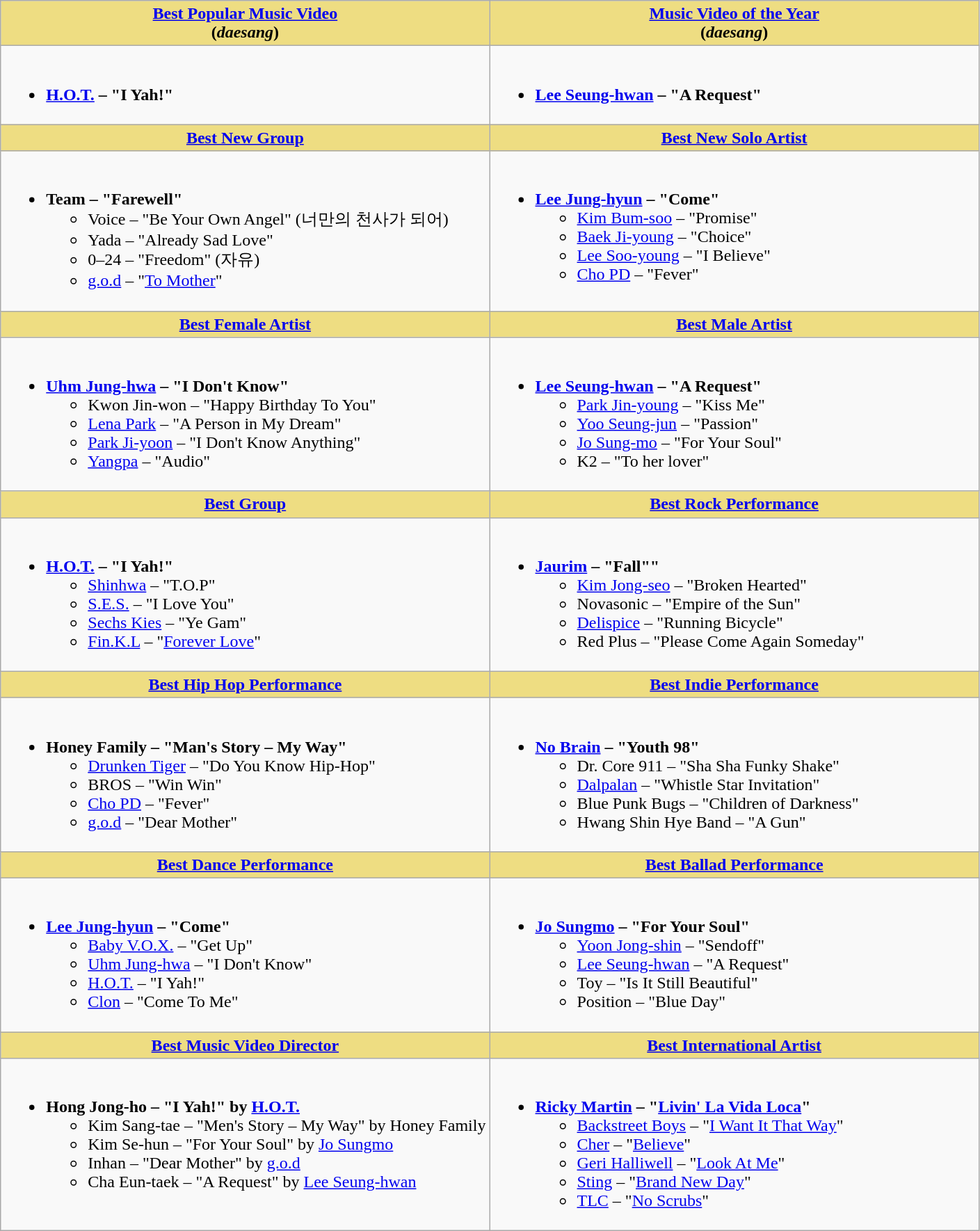<table class="wikitable">
<tr>
<th style="background:#EEDD82; width:50%"><a href='#'>Best Popular Music Video</a><br>(<em>daesang</em>)</th>
<th style="background:#EEDD82; width:50%"><a href='#'>Music Video of the Year</a><br>(<em>daesang</em>)</th>
</tr>
<tr>
<td style="vertical-align:top"><br><ul><li><strong><a href='#'>H.O.T.</a> – "I Yah!"</strong></li></ul></td>
<td style="vertical-align:top"><br><ul><li><strong><a href='#'>Lee Seung-hwan</a> – "A Request"</strong></li></ul></td>
</tr>
<tr>
<th style="background:#EEDD82; width:50%"><a href='#'>Best New Group</a></th>
<th style="background:#EEDD82; width:50%"><a href='#'>Best New Solo Artist</a></th>
</tr>
<tr>
<td style="vertical-align:top"><br><ul><li><strong>Team – "Farewell"</strong><ul><li>Voice – "Be Your Own Angel" (너만의 천사가 되어)</li><li>Yada – "Already Sad Love"</li><li>0–24 – "Freedom" (자유)</li><li><a href='#'>g.o.d</a> – "<a href='#'>To Mother</a>"</li></ul></li></ul></td>
<td valign="top"><br><ul><li><strong><a href='#'>Lee Jung-hyun</a> – "Come"</strong><ul><li><a href='#'>Kim Bum-soo</a> – "Promise"</li><li><a href='#'>Baek Ji-young</a> – "Choice"</li><li><a href='#'>Lee Soo-young</a> – "I Believe"</li><li><a href='#'>Cho PD</a> – "Fever"</li></ul></li></ul></td>
</tr>
<tr>
<th style="background:#EEDD82; width:50%"><a href='#'>Best Female Artist</a></th>
<th style="background:#EEDD82; width:50%"><a href='#'>Best Male Artist</a></th>
</tr>
<tr>
<td style="vertical-align:top"><br><ul><li><strong><a href='#'>Uhm Jung-hwa</a> – "I Don't Know"</strong><ul><li>Kwon Jin-won – "Happy Birthday To You"</li><li><a href='#'>Lena Park</a> – "A Person in My Dream"</li><li><a href='#'>Park Ji-yoon</a> – "I Don't Know Anything"</li><li><a href='#'>Yangpa</a> – "Audio"</li></ul></li></ul></td>
<td style="vertical-align:top"><br><ul><li><strong><a href='#'>Lee Seung-hwan</a> – "A Request"</strong><ul><li><a href='#'>Park Jin-young</a> – "Kiss Me"</li><li><a href='#'>Yoo Seung-jun</a> – "Passion"</li><li><a href='#'>Jo Sung-mo</a> – "For Your Soul"</li><li>K2 – "To her lover"</li></ul></li></ul></td>
</tr>
<tr>
<th style="background:#EEDD82; width:50%"><a href='#'>Best Group</a></th>
<th style="background:#EEDD82; width:50%"><a href='#'>Best Rock Performance</a></th>
</tr>
<tr>
<td style="vertical-align:top"><br><ul><li><strong><a href='#'>H.O.T.</a> – "I Yah!"</strong><ul><li><a href='#'>Shinhwa</a> – "T.O.P"</li><li><a href='#'>S.E.S.</a> – "I Love You"</li><li><a href='#'>Sechs Kies</a> – "Ye Gam"</li><li><a href='#'>Fin.K.L</a> – "<a href='#'>Forever Love</a>"</li></ul></li></ul></td>
<td style="vertical-align:top"><br><ul><li><strong><a href='#'>Jaurim</a> – "Fall""</strong><ul><li><a href='#'>Kim Jong-seo</a> – "Broken Hearted"</li><li>Novasonic – "Empire of the Sun"</li><li><a href='#'>Delispice</a> – "Running Bicycle"</li><li>Red Plus – "Please Come Again Someday"</li></ul></li></ul></td>
</tr>
<tr>
<th style="background:#EEDD82; width:50%"><a href='#'>Best Hip Hop Performance</a></th>
<th style="background:#EEDD82; width:50%"><a href='#'>Best Indie Performance</a></th>
</tr>
<tr>
<td style="vertical-align:top"><br><ul><li><strong>Honey Family – "Man's Story – My Way"</strong><ul><li><a href='#'>Drunken Tiger</a> – "Do You Know Hip-Hop"</li><li>BROS – "Win Win"</li><li><a href='#'>Cho PD</a> – "Fever"</li><li><a href='#'>g.o.d</a> – "Dear Mother"</li></ul></li></ul></td>
<td style="vertical-align:top"><br><ul><li><strong><a href='#'>No Brain</a> – "Youth 98"</strong><ul><li>Dr. Core 911 – "Sha Sha Funky Shake"</li><li><a href='#'>Dalpalan</a> – "Whistle Star Invitation"</li><li>Blue Punk Bugs – "Children of Darkness"</li><li>Hwang Shin Hye Band – "A Gun"</li></ul></li></ul></td>
</tr>
<tr>
<th style="background:#EEDD82; width:50%"><a href='#'>Best Dance Performance</a></th>
<th style="background:#EEDD82; width:50%"><a href='#'>Best Ballad Performance</a></th>
</tr>
<tr>
<td style="vertical-align:top"><br><ul><li><strong><a href='#'>Lee Jung-hyun</a> – "Come"</strong><ul><li><a href='#'>Baby V.O.X.</a> – "Get Up"</li><li><a href='#'>Uhm Jung-hwa</a> – "I Don't Know"</li><li><a href='#'>H.O.T.</a> – "I Yah!"</li><li><a href='#'>Clon</a> – "Come To Me"</li></ul></li></ul></td>
<td style="vertical-align:top"><br><ul><li><strong><a href='#'>Jo Sungmo</a> – "For Your Soul"</strong><ul><li><a href='#'>Yoon Jong-shin</a> – "Sendoff"</li><li><a href='#'>Lee Seung-hwan</a> – "A Request"</li><li>Toy – "Is It Still Beautiful"</li><li>Position – "Blue Day"</li></ul></li></ul></td>
</tr>
<tr>
<th style="background:#EEDD82; width:50%"><a href='#'>Best Music Video Director</a></th>
<th style="background:#EEDD82; width:50%"><a href='#'>Best International Artist</a></th>
</tr>
<tr>
<td style="vertical-align:top"><br><ul><li><strong>Hong Jong-ho – "I Yah!" by <a href='#'>H.O.T.</a></strong><ul><li>Kim Sang-tae – "Men's Story – My Way" by Honey Family</li><li>Kim Se-hun – "For Your Soul" by <a href='#'>Jo Sungmo</a></li><li>Inhan – "Dear Mother" by <a href='#'>g.o.d</a></li><li>Cha Eun-taek – "A Request" by <a href='#'>Lee Seung-hwan</a></li></ul></li></ul></td>
<td style="vertical-align:top"><br><ul><li><strong><a href='#'>Ricky Martin</a> – "<a href='#'>Livin' La Vida Loca</a>"</strong><ul><li><a href='#'>Backstreet Boys</a> – "<a href='#'>I Want It That Way</a>"</li><li><a href='#'>Cher</a> – "<a href='#'>Believe</a>"</li><li><a href='#'>Geri Halliwell</a> – "<a href='#'>Look At Me</a>"</li><li><a href='#'>Sting</a> – "<a href='#'>Brand New Day</a>"</li><li><a href='#'>TLC</a> – "<a href='#'>No Scrubs</a>"</li></ul></li></ul></td>
</tr>
</table>
